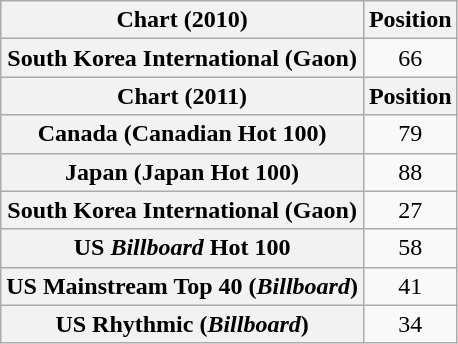<table class="wikitable plainrowheaders" style="text-align:center">
<tr>
<th scope="col">Chart (2010)</th>
<th scope="col">Position</th>
</tr>
<tr>
<th scope="row">South Korea International (Gaon)</th>
<td>66</td>
</tr>
<tr>
<th scope="col">Chart (2011)</th>
<th scope="col">Position</th>
</tr>
<tr>
<th scope="row">Canada (Canadian Hot 100)</th>
<td>79</td>
</tr>
<tr>
<th scope="row">Japan (Japan Hot 100)</th>
<td>88</td>
</tr>
<tr>
<th scope="row">South Korea International (Gaon)</th>
<td>27</td>
</tr>
<tr>
<th scope="row">US <em>Billboard</em> Hot 100</th>
<td>58</td>
</tr>
<tr>
<th scope="row">US Mainstream Top 40 (<em>Billboard</em>)</th>
<td>41</td>
</tr>
<tr>
<th scope="row">US Rhythmic (<em>Billboard</em>)</th>
<td>34</td>
</tr>
</table>
